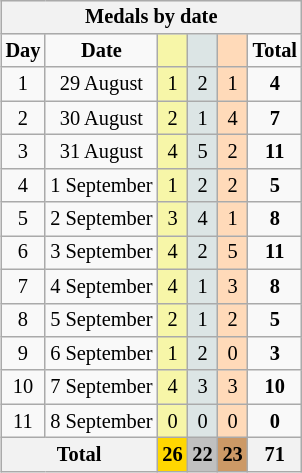<table class="wikitable" style="font-size:85%; float:right; text-align:center">
<tr style="background:#efefef;">
<th colspan=6>Medals by date</th>
</tr>
<tr>
<td><strong>Day</strong></td>
<td><strong>Date</strong></td>
<td bgcolor=#f7f6a8></td>
<td bgcolor=#dce5e5></td>
<td bgcolor=#ffdab9></td>
<td><strong>Total</strong></td>
</tr>
<tr>
<td>1</td>
<td>29 August</td>
<td bgcolor=F7F6A8>1</td>
<td bgcolor=DCE5E5>2</td>
<td bgcolor=FFDAB9>1</td>
<td><strong>4</strong></td>
</tr>
<tr>
<td>2</td>
<td>30 August</td>
<td bgcolor=F7F6A8>2</td>
<td bgcolor=DCE5E5>1</td>
<td bgcolor=FFDAB9>4</td>
<td><strong>7</strong></td>
</tr>
<tr>
<td>3</td>
<td>31 August</td>
<td bgcolor=F7F6A8>4</td>
<td bgcolor=DCE5E5>5</td>
<td bgcolor=FFDAB9>2</td>
<td><strong>11</strong></td>
</tr>
<tr>
<td>4</td>
<td>1 September</td>
<td bgcolor=F7F6A8>1</td>
<td bgcolor=DCE5E5>2</td>
<td bgcolor=FFDAB9>2</td>
<td><strong>5</strong></td>
</tr>
<tr>
<td>5</td>
<td>2 September</td>
<td bgcolor=F7F6A8>3</td>
<td bgcolor=DCE5E5>4</td>
<td bgcolor=FFDAB9>1</td>
<td><strong>8</strong></td>
</tr>
<tr>
<td>6</td>
<td>3 September</td>
<td bgcolor=F7F6A8>4</td>
<td bgcolor=DCE5E5>2</td>
<td bgcolor=FFDAB9>5</td>
<td><strong>11</strong></td>
</tr>
<tr>
<td>7</td>
<td>4 September</td>
<td bgcolor=F7F6A8>4</td>
<td bgcolor=DCE5E5>1</td>
<td bgcolor=FFDAB9>3</td>
<td><strong>8</strong></td>
</tr>
<tr>
<td>8</td>
<td>5 September</td>
<td bgcolor=F7F6A8>2</td>
<td bgcolor=DCE5E5>1</td>
<td bgcolor=FFDAB9>2</td>
<td><strong>5</strong></td>
</tr>
<tr>
<td>9</td>
<td>6 September</td>
<td bgcolor=F7F6A8>1</td>
<td bgcolor=DCE5E5>2</td>
<td bgcolor=FFDAB9>0</td>
<td><strong>3</strong></td>
</tr>
<tr>
<td>10</td>
<td>7 September</td>
<td bgcolor=F7F6A8>4</td>
<td bgcolor=DCE5E5>3</td>
<td bgcolor=FFDAB9>3</td>
<td><strong>10</strong></td>
</tr>
<tr>
<td>11</td>
<td>8 September</td>
<td bgcolor=F7F6A8>0</td>
<td bgcolor=DCE5E5>0</td>
<td bgcolor=FFDAB9>0</td>
<td><strong>0</strong></td>
</tr>
<tr>
<th colspan=2>Total</th>
<th style="background:gold">26</th>
<th style="background:silver">22</th>
<th style="background:#c96">23</th>
<th>71</th>
</tr>
</table>
